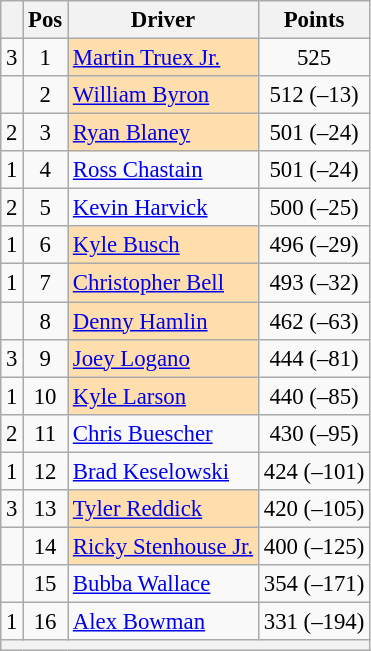<table class="wikitable" style="font-size: 95%;">
<tr>
<th></th>
<th>Pos</th>
<th>Driver</th>
<th>Points</th>
</tr>
<tr>
<td align="left"> 3</td>
<td style="text-align:center;">1</td>
<td style="background:#FFDEAD;"><a href='#'>Martin Truex Jr.</a></td>
<td style="text-align:center;">525</td>
</tr>
<tr>
<td align="left"></td>
<td style="text-align:center;">2</td>
<td style="background:#FFDEAD;"><a href='#'>William Byron</a></td>
<td style="text-align:center;">512 (–13)</td>
</tr>
<tr>
<td align="left"> 2</td>
<td style="text-align:center;">3</td>
<td style="background:#FFDEAD;"><a href='#'>Ryan Blaney</a></td>
<td style="text-align:center;">501 (–24)</td>
</tr>
<tr>
<td align="left"> 1</td>
<td style="text-align:center;">4</td>
<td><a href='#'>Ross Chastain</a></td>
<td style="text-align:center;">501 (–24)</td>
</tr>
<tr>
<td align="left"> 2</td>
<td style="text-align:center;">5</td>
<td><a href='#'>Kevin Harvick</a></td>
<td style="text-align:center;">500 (–25)</td>
</tr>
<tr>
<td align="left"> 1</td>
<td style="text-align:center;">6</td>
<td style="background:#FFDEAD;"><a href='#'>Kyle Busch</a></td>
<td style="text-align:center;">496 (–29)</td>
</tr>
<tr>
<td align="left"> 1</td>
<td style="text-align:center;">7</td>
<td style="background:#FFDEAD;"><a href='#'>Christopher Bell</a></td>
<td style="text-align:center;">493 (–32)</td>
</tr>
<tr>
<td align="left"></td>
<td style="text-align:center;">8</td>
<td style="background:#FFDEAD;"><a href='#'>Denny Hamlin</a></td>
<td style="text-align:center;">462 (–63)</td>
</tr>
<tr>
<td align="left"> 3</td>
<td style="text-align:center;">9</td>
<td style="background:#FFDEAD;"><a href='#'>Joey Logano</a></td>
<td style="text-align:center;">444 (–81)</td>
</tr>
<tr>
<td align="left"> 1</td>
<td style="text-align:center;">10</td>
<td style="background:#FFDEAD;"><a href='#'>Kyle Larson</a></td>
<td style="text-align:center;">440 (–85)</td>
</tr>
<tr>
<td align="left"> 2</td>
<td style="text-align:center;">11</td>
<td><a href='#'>Chris Buescher</a></td>
<td style="text-align:center;">430 (–95)</td>
</tr>
<tr>
<td align="left"> 1</td>
<td style="text-align:center;">12</td>
<td><a href='#'>Brad Keselowski</a></td>
<td style="text-align:center;">424 (–101)</td>
</tr>
<tr>
<td align="left"> 3</td>
<td style="text-align:center;">13</td>
<td style="background:#FFDEAD;"><a href='#'>Tyler Reddick</a></td>
<td style="text-align:center;">420 (–105)</td>
</tr>
<tr>
<td align="left"></td>
<td style="text-align:center;">14</td>
<td style="background:#FFDEAD;"><a href='#'>Ricky Stenhouse Jr.</a></td>
<td style="text-align:center;">400 (–125)</td>
</tr>
<tr>
<td align="left"></td>
<td style="text-align:center;">15</td>
<td><a href='#'>Bubba Wallace</a></td>
<td style="text-align:center;">354 (–171)</td>
</tr>
<tr>
<td align="left"> 1</td>
<td style="text-align:center;">16</td>
<td><a href='#'>Alex Bowman</a></td>
<td style="text-align:center;">331 (–194)</td>
</tr>
<tr class="sortbottom">
<th colspan="9"></th>
</tr>
</table>
